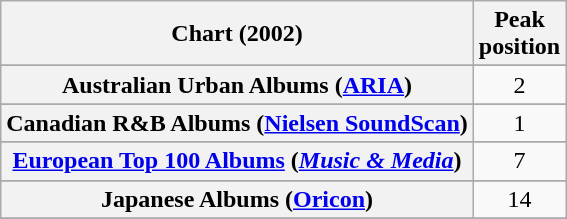<table class="wikitable sortable plainrowheaders" style="text-align:center">
<tr>
<th scope="col">Chart (2002)</th>
<th scope="col">Peak<br>position</th>
</tr>
<tr>
</tr>
<tr>
<th scope="row">Australian Urban Albums (<a href='#'>ARIA</a>)</th>
<td>2</td>
</tr>
<tr>
</tr>
<tr>
</tr>
<tr>
</tr>
<tr>
</tr>
<tr>
<th scope="row">Canadian R&B Albums (<a href='#'>Nielsen SoundScan</a>)</th>
<td style="text-align:center;">1</td>
</tr>
<tr>
</tr>
<tr>
<th scope="row"><a href='#'>European Top 100 Albums</a> (<em><a href='#'>Music & Media</a></em>)</th>
<td>7</td>
</tr>
<tr>
</tr>
<tr>
</tr>
<tr>
</tr>
<tr>
<th scope="row">Japanese Albums (<a href='#'>Oricon</a>)</th>
<td style="text-align:center;">14</td>
</tr>
<tr>
</tr>
<tr>
</tr>
<tr>
</tr>
<tr>
</tr>
<tr>
</tr>
<tr>
</tr>
<tr>
</tr>
</table>
